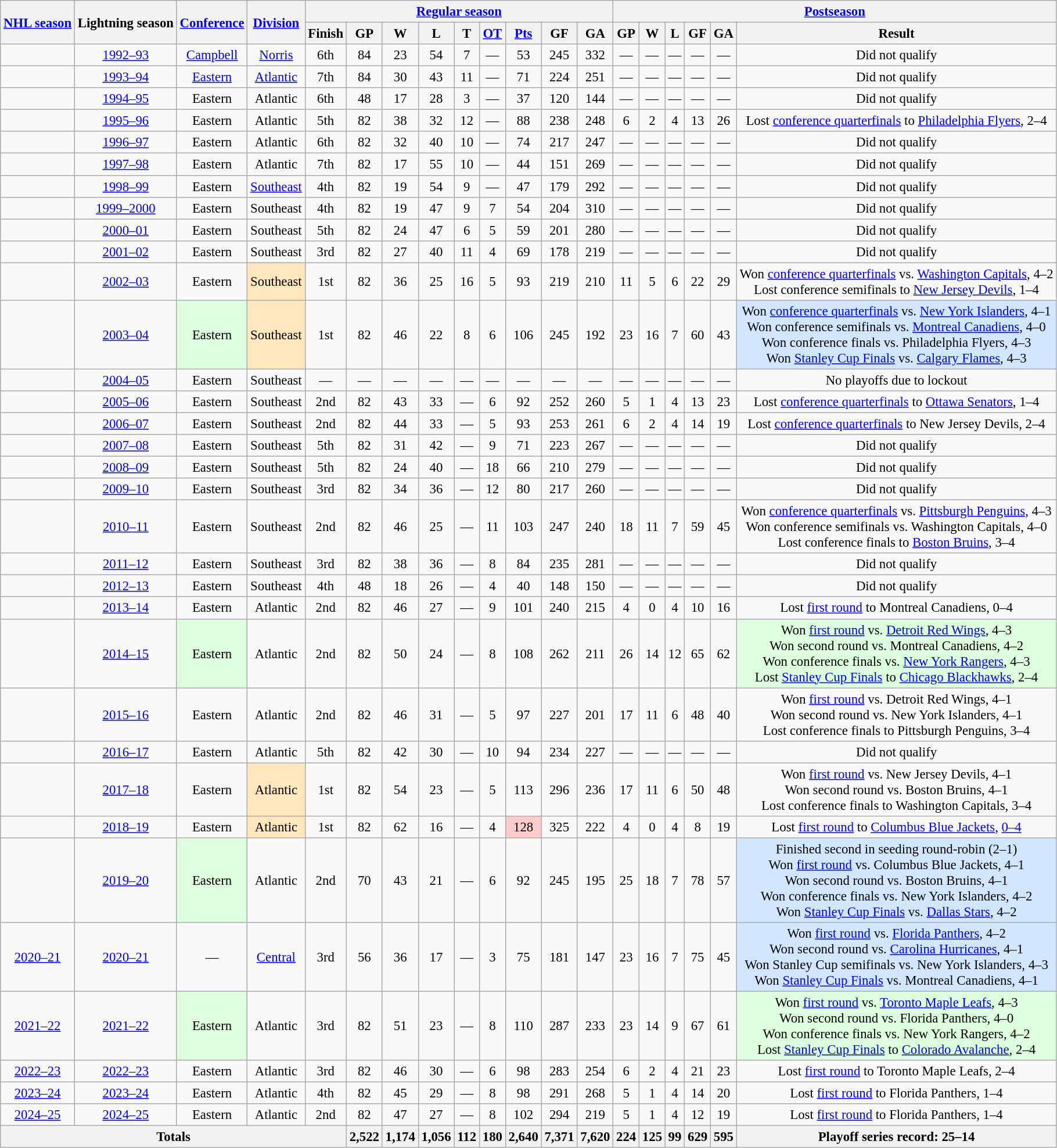<table class="wikitable" style="text-align: center; font-size: 95%">
<tr>
<th scope="col" rowspan="2"><a href='#'>NHL season</a></th>
<th scope="col" rowspan="2">Lightning season</th>
<th scope="col" rowspan="2"><a href='#'>Conference</a></th>
<th scope="col" rowspan="2"><a href='#'>Division</a></th>
<th colspan="9"><a href='#'>Regular season</a></th>
<th colspan="6"><a href='#'>Postseason</a></th>
</tr>
<tr>
<th scope="col">Finish</th>
<th scope="col">GP</th>
<th scope="col">W</th>
<th scope="col">L</th>
<th scope="col">T</th>
<th scope="col"><a href='#'>OT</a></th>
<th scope="col"><a href='#'>Pts</a></th>
<th scope="col">GF</th>
<th scope="col">GA</th>
<th scope="col">GP</th>
<th scope="col">W</th>
<th scope="col">L</th>
<th scope="col">GF</th>
<th scope="col">GA</th>
<th scope="col">Result</th>
</tr>
<tr>
<td scope="row"></td>
<td><a href='#'>1992–93</a></td>
<td><a href='#'>Campbell</a></td>
<td><a href='#'>Norris</a></td>
<td>6th</td>
<td>84</td>
<td>23</td>
<td>54</td>
<td>7</td>
<td>—</td>
<td>53</td>
<td>245</td>
<td>332</td>
<td>—</td>
<td>—</td>
<td>—</td>
<td>—</td>
<td>—</td>
<td>Did not qualify</td>
</tr>
<tr>
<td scope="row"></td>
<td><a href='#'>1993–94</a></td>
<td><a href='#'>Eastern</a></td>
<td><a href='#'>Atlantic</a></td>
<td>7th</td>
<td>84</td>
<td>30</td>
<td>43</td>
<td>11</td>
<td>—</td>
<td>71</td>
<td>224</td>
<td>251</td>
<td>—</td>
<td>—</td>
<td>—</td>
<td>—</td>
<td>—</td>
<td>Did not qualify</td>
</tr>
<tr>
<td scope="row"></td>
<td><a href='#'>1994–95</a></td>
<td>Eastern</td>
<td>Atlantic</td>
<td>6th</td>
<td>48</td>
<td>17</td>
<td>28</td>
<td>3</td>
<td>—</td>
<td>37</td>
<td>120</td>
<td>144</td>
<td>—</td>
<td>—</td>
<td>—</td>
<td>—</td>
<td>—</td>
<td>Did not qualify</td>
</tr>
<tr>
<td scope="row"></td>
<td><a href='#'>1995–96</a></td>
<td>Eastern</td>
<td>Atlantic</td>
<td>5th</td>
<td>82</td>
<td>38</td>
<td>32</td>
<td>12</td>
<td>—</td>
<td>88</td>
<td>238</td>
<td>248</td>
<td>6</td>
<td>2</td>
<td>4</td>
<td>13</td>
<td>26</td>
<td>Lost <a href='#'>conference quarterfinals</a> to <a href='#'>Philadelphia Flyers</a>, 2–4</td>
</tr>
<tr>
<td scope="row"></td>
<td><a href='#'>1996–97</a></td>
<td>Eastern</td>
<td>Atlantic</td>
<td>6th</td>
<td>82</td>
<td>32</td>
<td>40</td>
<td>10</td>
<td>—</td>
<td>74</td>
<td>217</td>
<td>247</td>
<td>—</td>
<td>—</td>
<td>—</td>
<td>—</td>
<td>—</td>
<td>Did not qualify</td>
</tr>
<tr>
<td scope="row"></td>
<td><a href='#'>1997–98</a></td>
<td>Eastern</td>
<td>Atlantic</td>
<td>7th</td>
<td>82</td>
<td>17</td>
<td>55</td>
<td>10</td>
<td>—</td>
<td>44</td>
<td>151</td>
<td>269</td>
<td>—</td>
<td>—</td>
<td>—</td>
<td>—</td>
<td>—</td>
<td>Did not qualify</td>
</tr>
<tr>
<td scope="row"></td>
<td><a href='#'>1998–99</a></td>
<td>Eastern</td>
<td><a href='#'>Southeast</a></td>
<td>4th</td>
<td>82</td>
<td>19</td>
<td>54</td>
<td>9</td>
<td>—</td>
<td>47</td>
<td>179</td>
<td>292</td>
<td>—</td>
<td>—</td>
<td>—</td>
<td>—</td>
<td>—</td>
<td>Did not qualify</td>
</tr>
<tr>
<td scope="row"></td>
<td><a href='#'>1999–2000</a></td>
<td>Eastern</td>
<td>Southeast</td>
<td>4th</td>
<td>82</td>
<td>19</td>
<td>47</td>
<td>9</td>
<td>7</td>
<td>54</td>
<td>204</td>
<td>310</td>
<td>—</td>
<td>—</td>
<td>—</td>
<td>—</td>
<td>—</td>
<td>Did not qualify</td>
</tr>
<tr>
<td scope="row"></td>
<td><a href='#'>2000–01</a></td>
<td>Eastern</td>
<td>Southeast</td>
<td>5th</td>
<td>82</td>
<td>24</td>
<td>47</td>
<td>6</td>
<td>5</td>
<td>59</td>
<td>201</td>
<td>280</td>
<td>—</td>
<td>—</td>
<td>—</td>
<td>—</td>
<td>—</td>
<td>Did not qualify</td>
</tr>
<tr>
<td scope="row"></td>
<td><a href='#'>2001–02</a></td>
<td>Eastern</td>
<td>Southeast</td>
<td>3rd</td>
<td>82</td>
<td>27</td>
<td>40</td>
<td>11</td>
<td>4</td>
<td>69</td>
<td>178</td>
<td>219</td>
<td>—</td>
<td>—</td>
<td>—</td>
<td>—</td>
<td>—</td>
<td>Did not qualify</td>
</tr>
<tr>
<td scope="row"></td>
<td><a href='#'>2002–03</a></td>
<td>Eastern</td>
<td style="background: #FFE6BD;">Southeast</td>
<td>1st</td>
<td>82</td>
<td>36</td>
<td>25</td>
<td>16</td>
<td>5</td>
<td>93</td>
<td>219</td>
<td>210</td>
<td>11</td>
<td>5</td>
<td>6</td>
<td>22</td>
<td>29</td>
<td>Won <a href='#'>conference quarterfinals</a> vs. <a href='#'>Washington Capitals</a>, 4–2<br>Lost conference semifinals to <a href='#'>New Jersey Devils</a>, 1–4</td>
</tr>
<tr>
<td scope="row"></td>
<td><a href='#'>2003–04</a></td>
<td style="background: #DDFFDD;">Eastern</td>
<td style="background: #FFE6BD;">Southeast</td>
<td>1st</td>
<td>82</td>
<td>46</td>
<td>22</td>
<td>8</td>
<td>6</td>
<td>106</td>
<td>245</td>
<td>192</td>
<td>23</td>
<td>16</td>
<td>7</td>
<td>60</td>
<td>43</td>
<td style="background: #D0E7FF;">Won <a href='#'>conference quarterfinals</a> vs. <a href='#'>New York Islanders</a>, 4–1<br>Won conference semifinals vs. <a href='#'>Montreal Canadiens</a>, 4–0<br>Won conference finals vs. Philadelphia Flyers, 4–3<br>Won <a href='#'>Stanley Cup Finals</a> vs. <a href='#'>Calgary Flames</a>, 4–3</td>
</tr>
<tr>
<td scope="row"></td>
<td><a href='#'>2004–05</a></td>
<td>Eastern</td>
<td>Southeast</td>
<td>—</td>
<td>—</td>
<td>—</td>
<td>—</td>
<td>—</td>
<td>—</td>
<td>—</td>
<td>—</td>
<td>—</td>
<td>—</td>
<td>—</td>
<td>—</td>
<td>—</td>
<td>—</td>
<td>No playoffs due to lockout</td>
</tr>
<tr>
<td scope="row"></td>
<td><a href='#'>2005–06</a></td>
<td>Eastern</td>
<td>Southeast</td>
<td>2nd</td>
<td>82</td>
<td>43</td>
<td>33</td>
<td>—</td>
<td>6</td>
<td>92</td>
<td>252</td>
<td>260</td>
<td>5</td>
<td>1</td>
<td>4</td>
<td>13</td>
<td>23</td>
<td>Lost <a href='#'>conference quarterfinals</a> to <a href='#'>Ottawa Senators</a>, 1–4</td>
</tr>
<tr>
<td scope="row"></td>
<td><a href='#'>2006–07</a></td>
<td>Eastern</td>
<td>Southeast</td>
<td>2nd</td>
<td>82</td>
<td>44</td>
<td>33</td>
<td>—</td>
<td>5</td>
<td>93</td>
<td>253</td>
<td>261</td>
<td>6</td>
<td>2</td>
<td>4</td>
<td>14</td>
<td>19</td>
<td>Lost <a href='#'>conference quarterfinals</a> to New Jersey Devils, 2–4</td>
</tr>
<tr>
<td scope="row"></td>
<td><a href='#'>2007–08</a></td>
<td>Eastern</td>
<td>Southeast</td>
<td>5th</td>
<td>82</td>
<td>31</td>
<td>42</td>
<td>—</td>
<td>9</td>
<td>71</td>
<td>223</td>
<td>267</td>
<td>—</td>
<td>—</td>
<td>—</td>
<td>—</td>
<td>—</td>
<td>Did not qualify</td>
</tr>
<tr>
<td scope="row"></td>
<td><a href='#'>2008–09</a></td>
<td>Eastern</td>
<td>Southeast</td>
<td>5th</td>
<td>82</td>
<td>24</td>
<td>40</td>
<td>—</td>
<td>18</td>
<td>66</td>
<td>210</td>
<td>279</td>
<td>—</td>
<td>—</td>
<td>—</td>
<td>—</td>
<td>—</td>
<td>Did not qualify</td>
</tr>
<tr>
<td scope="row"></td>
<td><a href='#'>2009–10</a></td>
<td>Eastern</td>
<td>Southeast</td>
<td>3rd</td>
<td>82</td>
<td>34</td>
<td>36</td>
<td>—</td>
<td>12</td>
<td>80</td>
<td>217</td>
<td>260</td>
<td>—</td>
<td>—</td>
<td>—</td>
<td>—</td>
<td>—</td>
<td>Did not qualify</td>
</tr>
<tr>
<td scope="row"></td>
<td><a href='#'>2010–11</a></td>
<td>Eastern</td>
<td>Southeast</td>
<td>2nd</td>
<td>82</td>
<td>46</td>
<td>25</td>
<td>—</td>
<td>11</td>
<td>103</td>
<td>247</td>
<td>240</td>
<td>18</td>
<td>11</td>
<td>7</td>
<td>59</td>
<td>45</td>
<td>Won <a href='#'>conference quarterfinals</a> vs. <a href='#'>Pittsburgh Penguins</a>, 4–3<br>Won conference semifinals vs. Washington Capitals, 4–0<br>Lost conference finals to <a href='#'>Boston Bruins</a>, 3–4</td>
</tr>
<tr>
<td scope="row"></td>
<td><a href='#'>2011–12</a></td>
<td>Eastern</td>
<td>Southeast</td>
<td>3rd</td>
<td>82</td>
<td>38</td>
<td>36</td>
<td>—</td>
<td>8</td>
<td>84</td>
<td>235</td>
<td>281</td>
<td>—</td>
<td>—</td>
<td>—</td>
<td>—</td>
<td>—</td>
<td>Did not qualify</td>
</tr>
<tr>
<td scope="row"></td>
<td><a href='#'>2012–13</a></td>
<td>Eastern</td>
<td>Southeast</td>
<td>4th</td>
<td>48</td>
<td>18</td>
<td>26</td>
<td>—</td>
<td>4</td>
<td>40</td>
<td>148</td>
<td>150</td>
<td>—</td>
<td>—</td>
<td>—</td>
<td>—</td>
<td>—</td>
<td>Did not qualify</td>
</tr>
<tr>
<td scope="row"></td>
<td><a href='#'>2013–14</a></td>
<td>Eastern</td>
<td>Atlantic</td>
<td>2nd</td>
<td>82</td>
<td>46</td>
<td>27</td>
<td>—</td>
<td>9</td>
<td>101</td>
<td>240</td>
<td>215</td>
<td>4</td>
<td>0</td>
<td>4</td>
<td>10</td>
<td>16</td>
<td>Lost <a href='#'>first round</a> to Montreal Canadiens, 0–4</td>
</tr>
<tr>
<td scope="row"></td>
<td><a href='#'>2014–15</a></td>
<td style="background: #DDFFDD;">Eastern</td>
<td>Atlantic</td>
<td>2nd</td>
<td>82</td>
<td>50</td>
<td>24</td>
<td>—</td>
<td>8</td>
<td>108</td>
<td>262</td>
<td>211</td>
<td>26</td>
<td>14</td>
<td>12</td>
<td>65</td>
<td>62</td>
<td style="background:#DDFFDD;">Won <a href='#'>first round</a> vs. <a href='#'>Detroit Red Wings</a>, 4–3<br>Won second round vs. Montreal Canadiens, 4–2<br>Won conference finals vs. <a href='#'>New York Rangers</a>, 4–3<br>Lost <a href='#'>Stanley Cup Finals</a> to <a href='#'>Chicago Blackhawks</a>, 2–4</td>
</tr>
<tr>
<td scope="row"></td>
<td><a href='#'>2015–16</a></td>
<td>Eastern</td>
<td>Atlantic</td>
<td>2nd</td>
<td>82</td>
<td>46</td>
<td>31</td>
<td>—</td>
<td>5</td>
<td>97</td>
<td>227</td>
<td>201</td>
<td>17</td>
<td>11</td>
<td>6</td>
<td>48</td>
<td>40</td>
<td>Won <a href='#'>first round</a> vs. Detroit Red Wings, 4–1<br>Won second round vs. New York Islanders, 4–1<br>Lost conference finals to Pittsburgh Penguins, 3–4</td>
</tr>
<tr>
<td scope="row"></td>
<td><a href='#'>2016–17</a></td>
<td>Eastern</td>
<td>Atlantic</td>
<td>5th</td>
<td>82</td>
<td>42</td>
<td>30</td>
<td>—</td>
<td>10</td>
<td>94</td>
<td>234</td>
<td>227</td>
<td>—</td>
<td>—</td>
<td>—</td>
<td>—</td>
<td>—</td>
<td>Did not qualify</td>
</tr>
<tr>
<td scope="row"></td>
<td><a href='#'>2017–18</a></td>
<td>Eastern</td>
<td style="background: #FFE6BD;">Atlantic</td>
<td>1st</td>
<td>82</td>
<td>54</td>
<td>23</td>
<td>—</td>
<td>5</td>
<td>113</td>
<td>296</td>
<td>236</td>
<td>17</td>
<td>11</td>
<td>6</td>
<td>50</td>
<td>48</td>
<td>Won <a href='#'>first round</a> vs. New Jersey Devils, 4–1<br>Won second round vs. Boston Bruins, 4–1<br>Lost conference finals to Washington Capitals, 3–4</td>
</tr>
<tr>
<td scope="row"></td>
<td><a href='#'>2018–19</a></td>
<td>Eastern</td>
<td style="background: #FFE6BD;">Atlantic</td>
<td>1st</td>
<td>82</td>
<td>62</td>
<td>16</td>
<td>—</td>
<td>4</td>
<td style="background: #FFCCCC;">128</td>
<td>325</td>
<td>222</td>
<td>4</td>
<td>0</td>
<td>4</td>
<td>8</td>
<td>19</td>
<td>Lost <a href='#'>first round</a> to <a href='#'>Columbus Blue Jackets</a>, <a href='#'>0–4</a></td>
</tr>
<tr>
<td scope="row"></td>
<td><a href='#'>2019–20</a></td>
<td style="background: #DDFFDD;">Eastern</td>
<td>Atlantic</td>
<td>2nd</td>
<td>70</td>
<td>43</td>
<td>21</td>
<td>—</td>
<td>6</td>
<td>92</td>
<td>245</td>
<td>195</td>
<td>25</td>
<td>18</td>
<td>7</td>
<td>78</td>
<td>57</td>
<td style="background: #D0E7FF;">Finished second in seeding round-robin (2–1)<br>Won <a href='#'>first round</a> vs. Columbus Blue Jackets, 4–1<br>Won second round vs. Boston Bruins, 4–1<br>Won conference finals vs. New York Islanders, 4–2<br>Won <a href='#'>Stanley Cup Finals</a> vs. <a href='#'>Dallas Stars</a>, 4–2</td>
</tr>
<tr>
<td><a href='#'>2020–21</a></td>
<td><a href='#'>2020–21</a></td>
<td>—</td>
<td><a href='#'>Central</a></td>
<td>3rd</td>
<td>56</td>
<td>36</td>
<td>17</td>
<td>—</td>
<td>3</td>
<td>75</td>
<td>181</td>
<td>147</td>
<td>23</td>
<td>16</td>
<td>7</td>
<td>75</td>
<td>45</td>
<td style="background: #D0E7FF;">Won <a href='#'>first round</a> vs. <a href='#'>Florida Panthers</a>, 4–2<br>Won second round vs. <a href='#'>Carolina Hurricanes</a>, 4–1<br>Won Stanley Cup semifinals vs. New York Islanders, 4–3<br>Won <a href='#'>Stanley Cup Finals</a> vs. Montreal Canadiens, 4–1</td>
</tr>
<tr>
<td><a href='#'>2021–22</a></td>
<td><a href='#'>2021–22</a></td>
<td style="background: #DDFFDD;">Eastern</td>
<td>Atlantic</td>
<td>3rd</td>
<td>82</td>
<td>51</td>
<td>23</td>
<td>—</td>
<td>8</td>
<td>110</td>
<td>287</td>
<td>233</td>
<td>23</td>
<td>14</td>
<td>9</td>
<td>67</td>
<td>61</td>
<td style="background:#DDFFDD;">Won <a href='#'>first round</a> vs. <a href='#'>Toronto Maple Leafs</a>, 4–3<br>Won second round vs. Florida Panthers, 4–0<br>Won conference finals vs. New York Rangers, 4–2 <br>Lost <a href='#'>Stanley Cup Finals</a> to <a href='#'>Colorado Avalanche</a>, 2–4</td>
</tr>
<tr>
<td><a href='#'>2022–23</a></td>
<td><a href='#'>2022–23</a></td>
<td>Eastern</td>
<td>Atlantic</td>
<td>3rd</td>
<td>82</td>
<td>46</td>
<td>30</td>
<td>—</td>
<td>6</td>
<td>98</td>
<td>283</td>
<td>254</td>
<td>6</td>
<td>2</td>
<td>4</td>
<td>21</td>
<td>23</td>
<td>Lost <a href='#'>first round</a> to Toronto Maple Leafs, 2–4</td>
</tr>
<tr>
<td><a href='#'>2023–24</a></td>
<td><a href='#'>2023–24</a></td>
<td>Eastern</td>
<td>Atlantic</td>
<td>4th</td>
<td>82</td>
<td>45</td>
<td>29</td>
<td>—</td>
<td>8</td>
<td>98</td>
<td>291</td>
<td>268</td>
<td>5</td>
<td>1</td>
<td>4</td>
<td>14</td>
<td>20</td>
<td>Lost <a href='#'>first round</a> to Florida Panthers, 1–4</td>
</tr>
<tr>
<td><a href='#'>2024–25</a></td>
<td><a href='#'>2024–25</a></td>
<td>Eastern</td>
<td>Atlantic</td>
<td>2nd</td>
<td>82</td>
<td>47</td>
<td>27</td>
<td>—</td>
<td>8</td>
<td>102</td>
<td>294</td>
<td>219</td>
<td>5</td>
<td>1</td>
<td>4</td>
<td>12</td>
<td>19</td>
<td>Lost <a href='#'>first round</a> to Florida Panthers, 1–4</td>
</tr>
<tr>
<th colspan="5">Totals</th>
<th>2,522</th>
<th>1,174</th>
<th>1,056</th>
<th>112</th>
<th>180</th>
<th>2,640</th>
<th>7,371</th>
<th>7,620</th>
<th>224</th>
<th>125</th>
<th>99</th>
<th>629</th>
<th>595</th>
<th>Playoff series record: 25–14</th>
</tr>
</table>
